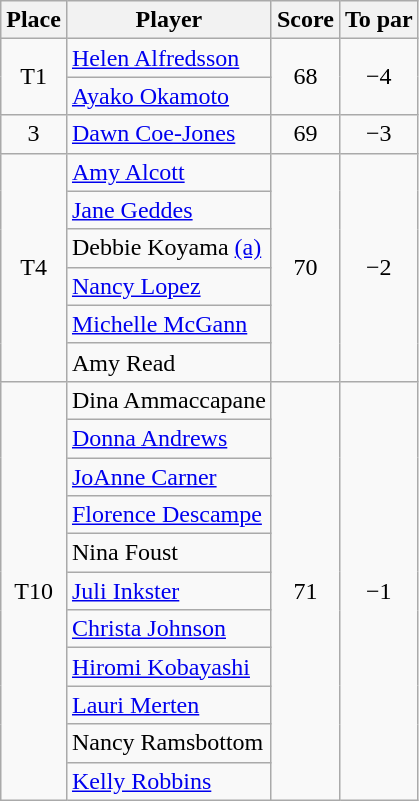<table class="wikitable">
<tr>
<th>Place</th>
<th>Player</th>
<th>Score</th>
<th>To par</th>
</tr>
<tr>
<td align=center rowspan=2>T1</td>
<td> <a href='#'>Helen Alfredsson</a></td>
<td align=center rowspan=2>68</td>
<td align=center rowspan=2>−4</td>
</tr>
<tr>
<td> <a href='#'>Ayako Okamoto</a></td>
</tr>
<tr>
<td align=center>3</td>
<td> <a href='#'>Dawn Coe-Jones</a></td>
<td align=center>69</td>
<td align=center>−3</td>
</tr>
<tr>
<td align=center rowspan=6>T4</td>
<td> <a href='#'>Amy Alcott</a></td>
<td align=center rowspan=6>70</td>
<td align=center rowspan=6>−2</td>
</tr>
<tr>
<td> <a href='#'>Jane Geddes</a></td>
</tr>
<tr>
<td> Debbie Koyama <a href='#'>(a)</a></td>
</tr>
<tr>
<td> <a href='#'>Nancy Lopez</a></td>
</tr>
<tr>
<td> <a href='#'>Michelle McGann</a></td>
</tr>
<tr>
<td> Amy Read</td>
</tr>
<tr>
<td align=center rowspan=11>T10</td>
<td> Dina Ammaccapane</td>
<td align=center rowspan=11>71</td>
<td align=center rowspan=11>−1</td>
</tr>
<tr>
<td> <a href='#'>Donna Andrews</a></td>
</tr>
<tr>
<td> <a href='#'>JoAnne Carner</a></td>
</tr>
<tr>
<td> <a href='#'>Florence Descampe</a></td>
</tr>
<tr>
<td> Nina Foust</td>
</tr>
<tr>
<td> <a href='#'>Juli Inkster</a></td>
</tr>
<tr>
<td> <a href='#'>Christa Johnson</a></td>
</tr>
<tr>
<td> <a href='#'>Hiromi Kobayashi</a></td>
</tr>
<tr>
<td> <a href='#'>Lauri Merten</a></td>
</tr>
<tr>
<td> Nancy Ramsbottom</td>
</tr>
<tr>
<td> <a href='#'>Kelly Robbins</a></td>
</tr>
</table>
